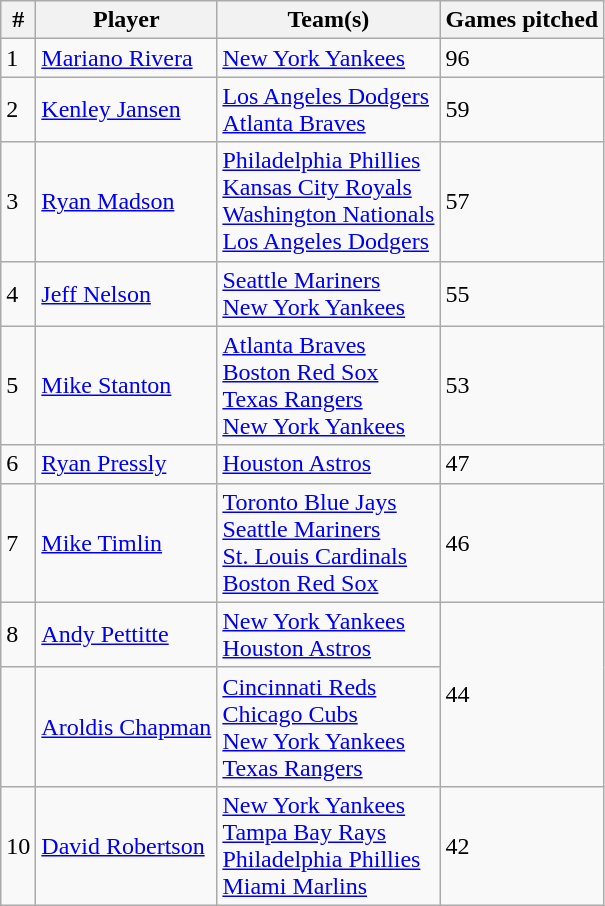<table class="wikitable" style="float:left;">
<tr>
<th>#</th>
<th>Player</th>
<th>Team(s)</th>
<th>Games pitched</th>
</tr>
<tr>
<td>1</td>
<td><a href='#'>Mariano Rivera</a></td>
<td><a href='#'>New York Yankees</a></td>
<td>96</td>
</tr>
<tr>
<td>2</td>
<td><a href='#'>Kenley Jansen</a></td>
<td><a href='#'>Los Angeles Dodgers</a><br><a href='#'>Atlanta Braves</a></td>
<td>59</td>
</tr>
<tr>
<td>3</td>
<td><a href='#'>Ryan Madson</a></td>
<td><a href='#'>Philadelphia Phillies</a><br><a href='#'>Kansas City Royals</a><br><a href='#'>Washington Nationals</a><br><a href='#'>Los Angeles Dodgers</a></td>
<td>57</td>
</tr>
<tr>
<td>4</td>
<td><a href='#'>Jeff Nelson</a></td>
<td><a href='#'>Seattle Mariners</a><br><a href='#'>New York Yankees</a></td>
<td>55</td>
</tr>
<tr>
<td>5</td>
<td><a href='#'>Mike Stanton</a></td>
<td><a href='#'>Atlanta Braves</a><br><a href='#'>Boston Red Sox</a><br><a href='#'>Texas Rangers</a><br><a href='#'>New York Yankees</a></td>
<td>53</td>
</tr>
<tr>
<td>6</td>
<td><a href='#'>Ryan Pressly</a></td>
<td><a href='#'>Houston Astros</a></td>
<td>47</td>
</tr>
<tr>
<td>7</td>
<td><a href='#'>Mike Timlin</a></td>
<td><a href='#'>Toronto Blue Jays</a><br><a href='#'>Seattle Mariners</a><br><a href='#'>St. Louis Cardinals</a><br><a href='#'>Boston Red Sox</a></td>
<td>46</td>
</tr>
<tr>
<td>8</td>
<td><a href='#'>Andy Pettitte</a></td>
<td><a href='#'>New York Yankees</a><br><a href='#'>Houston Astros</a></td>
<td rowspan=2>44</td>
</tr>
<tr>
<td></td>
<td><a href='#'>Aroldis Chapman</a></td>
<td><a href='#'>Cincinnati Reds</a><br><a href='#'>Chicago Cubs</a><br><a href='#'>New York Yankees</a><br><a href='#'>Texas Rangers</a></td>
</tr>
<tr>
<td>10</td>
<td><a href='#'>David Robertson</a></td>
<td><a href='#'>New York Yankees</a><br><a href='#'>Tampa Bay Rays</a><br><a href='#'>Philadelphia Phillies</a><br><a href='#'>Miami Marlins</a></td>
<td>42</td>
</tr>
</table>
